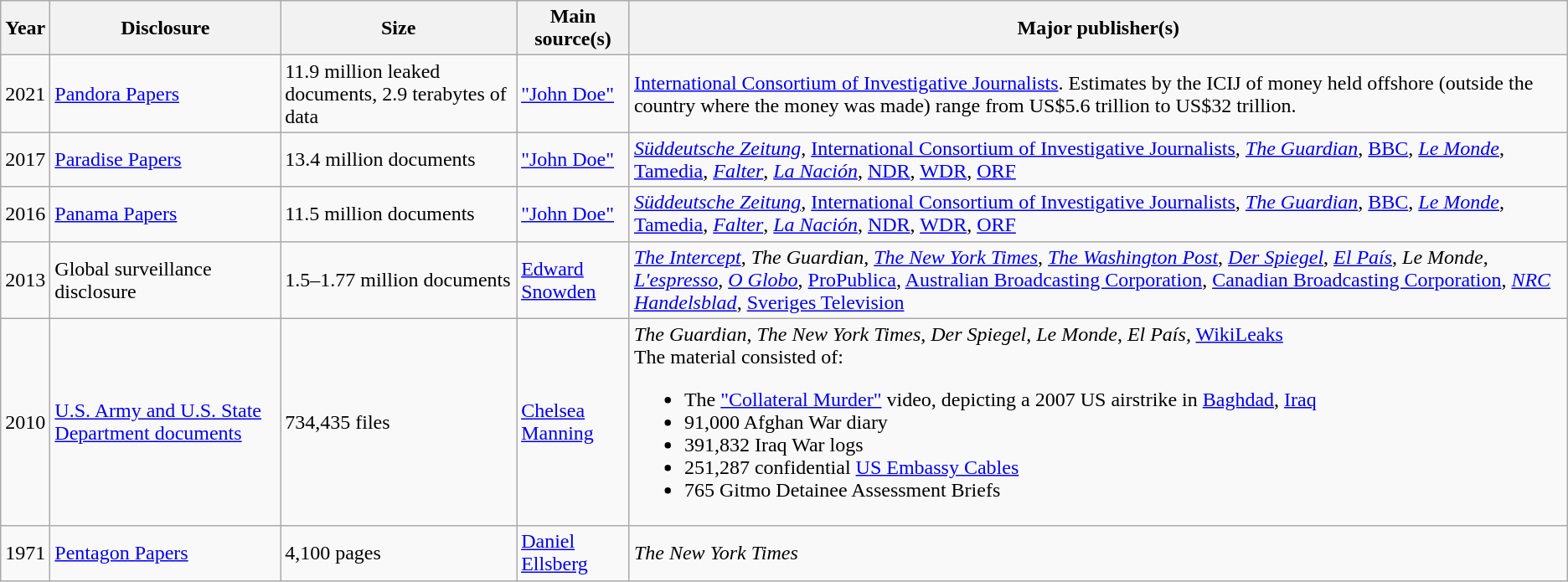<table class="wikitable">
<tr>
<th>Year</th>
<th>Disclosure</th>
<th>Size</th>
<th>Main source(s)</th>
<th>Major publisher(s)</th>
</tr>
<tr>
<td>2021</td>
<td><a href='#'>Pandora Papers</a></td>
<td>11.9 million leaked documents, 2.9 terabytes of data</td>
<td><a href='#'>"John Doe"</a></td>
<td><a href='#'>International Consortium of Investigative Journalists</a>. Estimates by the ICIJ of money held offshore (outside the country where the money was made) range from US$5.6 trillion to US$32 trillion.</td>
</tr>
<tr>
<td>2017</td>
<td><a href='#'>Paradise Papers</a></td>
<td>13.4 million documents</td>
<td><a href='#'>"John Doe"</a></td>
<td><em><a href='#'>Süddeutsche Zeitung</a></em>, <a href='#'>International Consortium of Investigative Journalists</a>, <em><a href='#'>The Guardian</a></em>, <a href='#'>BBC</a>, <em><a href='#'>Le Monde</a></em>, <a href='#'>Tamedia</a>, <em><a href='#'>Falter</a></em>, <em><a href='#'>La Nación</a></em>, <a href='#'>NDR</a>, <a href='#'>WDR</a>, <a href='#'>ORF</a></td>
</tr>
<tr>
<td>2016</td>
<td><a href='#'>Panama Papers</a></td>
<td>11.5 million documents</td>
<td><a href='#'>"John Doe"</a></td>
<td><em><a href='#'>Süddeutsche Zeitung</a></em>, <a href='#'>International Consortium of Investigative Journalists</a>, <em><a href='#'>The Guardian</a></em>, <a href='#'>BBC</a>, <em><a href='#'>Le Monde</a></em>, <a href='#'>Tamedia</a>, <em><a href='#'>Falter</a></em>, <em><a href='#'>La Nación</a></em>, <a href='#'>NDR</a>, <a href='#'>WDR</a>, <a href='#'>ORF</a></td>
</tr>
<tr>
<td>2013</td>
<td>Global surveillance disclosure</td>
<td>1.5–1.77 million documents</td>
<td><a href='#'>Edward Snowden</a></td>
<td><em><a href='#'>The Intercept</a></em>, <em>The Guardian</em>, <em><a href='#'>The New York Times</a></em>, <em><a href='#'>The Washington Post</a></em>, <em><a href='#'>Der Spiegel</a></em>, <em><a href='#'>El País</a></em>, <em>Le Monde</em>, <em><a href='#'>L'espresso</a></em>, <em><a href='#'>O Globo</a></em>, <a href='#'>ProPublica</a>, <a href='#'>Australian Broadcasting Corporation</a>, <a href='#'>Canadian Broadcasting Corporation</a>, <em><a href='#'>NRC Handelsblad</a></em>, <a href='#'>Sveriges Television</a></td>
</tr>
<tr>
<td>2010</td>
<td><a href='#'>U.S. Army and U.S. State Department documents</a></td>
<td>734,435 files</td>
<td><a href='#'>Chelsea Manning</a></td>
<td><em>The Guardian</em>, <em>The New York Times</em>, <em>Der Spiegel</em>, <em>Le Monde</em>, <em>El País</em>, <a href='#'>WikiLeaks</a><br>The material consisted of:<ul><li>The <a href='#'>"Collateral Murder"</a> video, depicting a 2007 US airstrike in <a href='#'>Baghdad</a>, <a href='#'>Iraq</a></li><li>91,000 Afghan War diary</li><li>391,832 Iraq War logs</li><li>251,287 confidential <a href='#'>US Embassy Cables</a></li><li>765 Gitmo Detainee Assessment Briefs</li></ul></td>
</tr>
<tr>
<td>1971</td>
<td><a href='#'>Pentagon Papers</a></td>
<td>4,100 pages</td>
<td><a href='#'>Daniel Ellsberg</a></td>
<td><em>The New York Times</em></td>
</tr>
</table>
